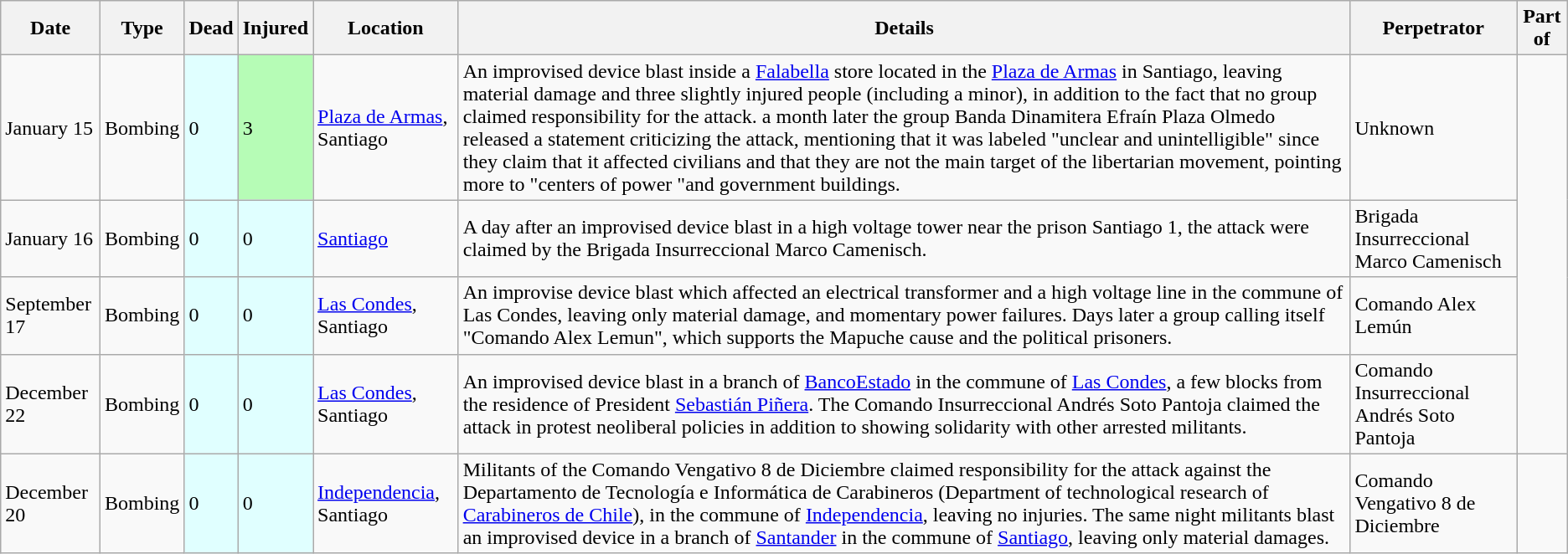<table class="wikitable" border="1">
<tr>
<th>Date</th>
<th>Type</th>
<th data-sort-type="number">Dead</th>
<th data-sort-type="number">Injured</th>
<th>Location</th>
<th class="unsortable">Details</th>
<th>Perpetrator</th>
<th>Part of<br></th>
</tr>
<tr>
<td>January 15</td>
<td>Bombing</td>
<td style="background:#E0FFFF;text-align:left">0</td>
<td style="background:#B6FCB6;text-align:left">3</td>
<td><a href='#'>Plaza de Armas</a>, Santiago</td>
<td>An improvised device blast inside a <a href='#'>Falabella</a> store located in the <a href='#'>Plaza de Armas</a> in Santiago, leaving material damage and three slightly injured people (including a minor), in addition to the fact that no group claimed responsibility for the attack. a month later the group  Banda Dinamitera Efraín Plaza Olmedo released a statement criticizing the attack, mentioning that it was labeled "unclear and unintelligible" since they claim that it affected civilians and that they are not the main target of the libertarian movement, pointing more to "centers of power "and government buildings.</td>
<td>Unknown</td>
</tr>
<tr>
<td>January 16</td>
<td>Bombing</td>
<td style="background:#E0FFFF;text-align:left">0</td>
<td style="background:#E0FFFF;text-align:left">0</td>
<td><a href='#'>Santiago</a></td>
<td>A day after an improvised device blast in a high voltage tower near the prison Santiago 1, the attack were claimed by the Brigada Insurreccional Marco Camenisch.</td>
<td>Brigada Insurreccional Marco Camenisch</td>
</tr>
<tr>
<td>September 17</td>
<td>Bombing</td>
<td style="background:#E0FFFF;text-align:left">0</td>
<td style="background:#E0FFFF;text-align:left">0</td>
<td><a href='#'>Las Condes</a>, Santiago</td>
<td>An improvise device blast which affected an electrical transformer and a high voltage line in the commune of Las Condes, leaving only material damage, and momentary power failures. Days later a group calling itself "Comando Alex Lemun", which supports the Mapuche cause and the political prisoners.</td>
<td>Comando Alex Lemún</td>
</tr>
<tr>
<td>December 22</td>
<td>Bombing</td>
<td style="background:#E0FFFF;text-align:left">0</td>
<td style="background:#E0FFFF;text-align:left">0</td>
<td><a href='#'>Las Condes</a>, Santiago</td>
<td>An improvised device blast in a branch of <a href='#'>BancoEstado</a> in the commune of <a href='#'>Las Condes</a>, a few blocks from the residence of President <a href='#'>Sebastián Piñera</a>. The Comando Insurreccional Andrés Soto Pantoja claimed the attack in protest neoliberal policies in addition to showing solidarity with other arrested militants.</td>
<td>Comando Insurreccional Andrés Soto Pantoja</td>
</tr>
<tr>
<td>December 20</td>
<td>Bombing</td>
<td style="background:#E0FFFF;text-align:left">0</td>
<td style="background:#E0FFFF;text-align:left">0</td>
<td><a href='#'>Independencia</a>, Santiago</td>
<td>Militants of the Comando Vengativo 8 de Diciembre claimed responsibility for the attack against the Departamento de Tecnología e Informática de Carabineros (Department of technological research of <a href='#'>Carabineros de Chile</a>), in the commune of <a href='#'>Independencia</a>, leaving no injuries. The same night militants blast an improvised device in a branch of <a href='#'>Santander</a> in the commune of <a href='#'>Santiago</a>, leaving only material damages.</td>
<td>Comando Vengativo 8 de Diciembre</td>
<td></td>
</tr>
</table>
